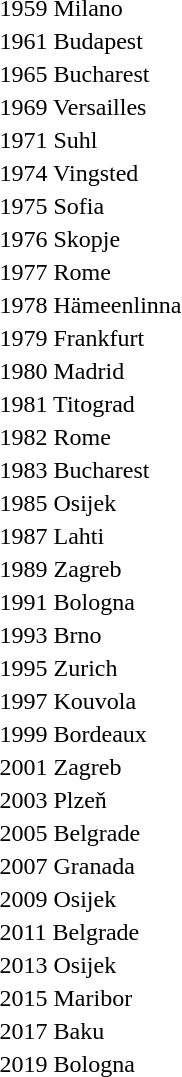<table>
<tr>
<td>1959 Milano</td>
<td></td>
<td></td>
<td></td>
</tr>
<tr>
<td>1961 Budapest</td>
<td></td>
<td></td>
<td></td>
</tr>
<tr>
<td>1965 Bucharest</td>
<td></td>
<td></td>
<td></td>
</tr>
<tr>
<td>1969 Versailles</td>
<td></td>
<td></td>
<td></td>
</tr>
<tr>
<td>1971 Suhl</td>
<td></td>
<td></td>
<td></td>
</tr>
<tr>
<td>1974 Vingsted</td>
<td></td>
<td></td>
<td></td>
</tr>
<tr>
<td>1975 Sofia</td>
<td></td>
<td></td>
<td></td>
</tr>
<tr>
<td>1976 Skopje</td>
<td></td>
<td></td>
<td></td>
</tr>
<tr>
<td>1977 Rome</td>
<td></td>
<td></td>
<td></td>
</tr>
<tr>
<td>1978 Hämeenlinna</td>
<td></td>
<td></td>
<td></td>
</tr>
<tr>
<td>1979 Frankfurt</td>
<td></td>
<td></td>
<td></td>
</tr>
<tr>
<td>1980 Madrid</td>
<td></td>
<td></td>
<td></td>
</tr>
<tr>
<td>1981 Titograd</td>
<td></td>
<td></td>
<td></td>
</tr>
<tr>
<td>1982 Rome</td>
<td></td>
<td></td>
<td></td>
</tr>
<tr>
<td>1983 Bucharest</td>
<td></td>
<td></td>
<td></td>
</tr>
<tr>
<td>1985 Osijek</td>
<td></td>
<td></td>
<td></td>
</tr>
<tr>
<td>1987 Lahti</td>
<td></td>
<td></td>
<td></td>
</tr>
<tr>
<td>1989 Zagreb</td>
<td></td>
<td></td>
<td></td>
</tr>
<tr>
<td>1991 Bologna</td>
<td></td>
<td></td>
<td></td>
</tr>
<tr>
<td>1993 Brno</td>
<td></td>
<td></td>
<td></td>
</tr>
<tr>
<td>1995 Zurich</td>
<td></td>
<td></td>
<td></td>
</tr>
<tr>
<td>1997 Kouvola</td>
<td></td>
<td></td>
<td></td>
</tr>
<tr>
<td>1999 Bordeaux</td>
<td></td>
<td></td>
<td></td>
</tr>
<tr>
<td>2001 Zagreb</td>
<td></td>
<td></td>
<td></td>
</tr>
<tr>
<td>2003 Plzeň</td>
<td></td>
<td></td>
<td></td>
</tr>
<tr>
<td>2005 Belgrade</td>
<td></td>
<td></td>
<td></td>
</tr>
<tr>
<td>2007 Granada</td>
<td></td>
<td></td>
<td></td>
</tr>
<tr>
<td>2009 Osijek</td>
<td></td>
<td></td>
<td></td>
</tr>
<tr>
<td>2011 Belgrade</td>
<td></td>
<td></td>
<td></td>
</tr>
<tr>
<td>2013 Osijek</td>
<td></td>
<td></td>
<td></td>
</tr>
<tr>
<td>2015 Maribor</td>
<td></td>
<td></td>
<td></td>
</tr>
<tr>
<td>2017 Baku</td>
<td></td>
<td></td>
<td></td>
</tr>
<tr>
<td>2019 Bologna</td>
<td></td>
<td></td>
<td></td>
</tr>
</table>
